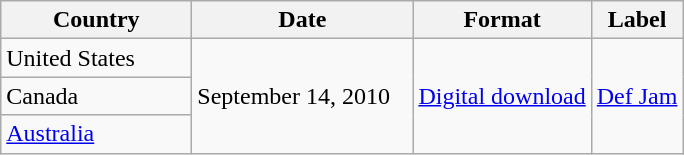<table class="wikitable">
<tr>
<th style="width:120px;">Country</th>
<th style="width:140px;">Date</th>
<th>Format</th>
<th>Label</th>
</tr>
<tr>
<td>United States</td>
<td rowspan="3">September 14, 2010</td>
<td rowspan="3"><a href='#'>Digital download</a></td>
<td rowspan="3"><a href='#'>Def Jam</a></td>
</tr>
<tr>
<td>Canada</td>
</tr>
<tr>
<td><a href='#'>Australia</a></td>
</tr>
</table>
